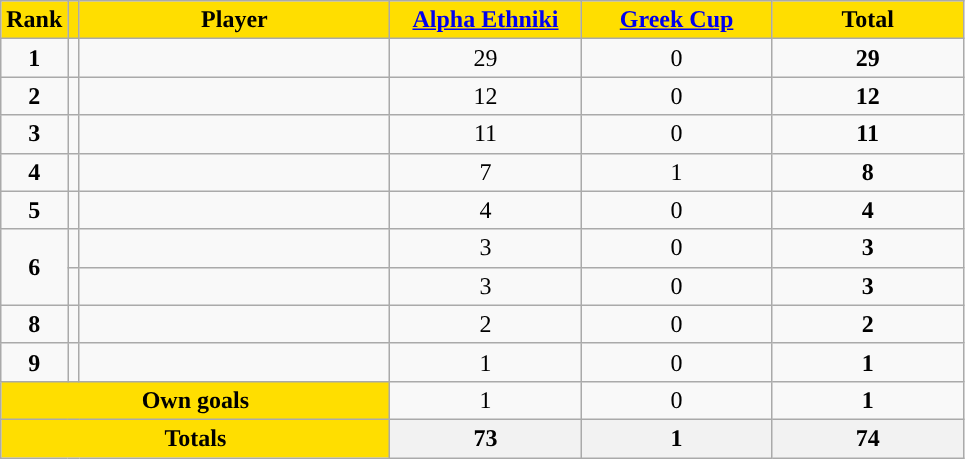<table class="wikitable sortable" style="text-align: center">
<tr>
<th style="background:#FFDE00">Rank</th>
<th style="background:#FFDE00"></th>
<th width=200 style="background:#FFDE00">Player</th>
<th width=120 style="background:#FFDE00"><a href='#'>Alpha Ethniki</a></th>
<th width=120 style="background:#FFDE00"><a href='#'>Greek Cup</a></th>
<th width=120 style="background:#FFDE00">Total</th>
</tr>
<tr>
<td><strong>1</strong></td>
<td></td>
<td align=left></td>
<td>29</td>
<td>0</td>
<td><strong>29</strong></td>
</tr>
<tr>
<td><strong>2</strong></td>
<td></td>
<td align=left></td>
<td>12</td>
<td>0</td>
<td><strong>12</strong></td>
</tr>
<tr>
<td><strong>3</strong></td>
<td></td>
<td align=left></td>
<td>11</td>
<td>0</td>
<td><strong>11</strong></td>
</tr>
<tr>
<td><strong>4</strong></td>
<td></td>
<td align=left></td>
<td>7</td>
<td>1</td>
<td><strong>8</strong></td>
</tr>
<tr>
<td><strong>5</strong></td>
<td></td>
<td align=left></td>
<td>4</td>
<td>0</td>
<td><strong>4</strong></td>
</tr>
<tr>
<td rowspan=2><strong>6</strong></td>
<td></td>
<td align=left></td>
<td>3</td>
<td>0</td>
<td><strong>3</strong></td>
</tr>
<tr>
<td></td>
<td align=left></td>
<td>3</td>
<td>0</td>
<td><strong>3</strong></td>
</tr>
<tr>
<td><strong>8</strong></td>
<td></td>
<td align=left></td>
<td>2</td>
<td>0</td>
<td><strong>2</strong></td>
</tr>
<tr>
<td><strong>9</strong></td>
<td></td>
<td align=left></td>
<td>1</td>
<td>0</td>
<td><strong>1</strong></td>
</tr>
<tr class="sortbottom">
<td colspan=3 style="background:#FFDE00"><strong>Own goals</strong></td>
<td>1</td>
<td>0</td>
<td><strong>1</strong></td>
</tr>
<tr class="sortbottom">
<th colspan=3 style="background:#FFDE00"><strong>Totals</strong></th>
<th><strong>73</strong></th>
<th><strong> 1</strong></th>
<th><strong>74</strong></th>
</tr>
</table>
